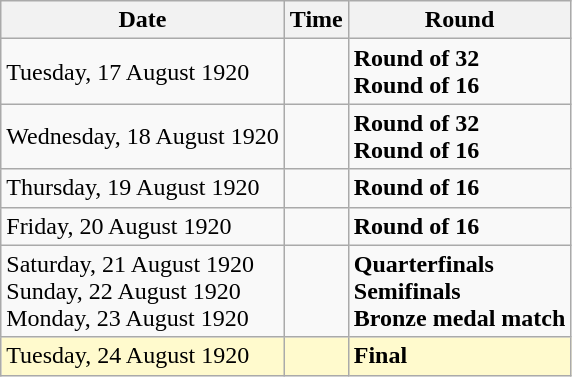<table class="wikitable">
<tr>
<th>Date</th>
<th>Time</th>
<th>Round</th>
</tr>
<tr>
<td>Tuesday, 17 August 1920</td>
<td></td>
<td><strong>Round of 32</strong><br><strong>Round of 16</strong></td>
</tr>
<tr>
<td>Wednesday, 18 August 1920</td>
<td></td>
<td><strong>Round of 32</strong><br><strong>Round of 16</strong></td>
</tr>
<tr>
<td>Thursday, 19 August 1920</td>
<td></td>
<td><strong>Round of 16</strong></td>
</tr>
<tr>
<td>Friday, 20 August 1920</td>
<td></td>
<td><strong>Round of 16</strong></td>
</tr>
<tr>
<td>Saturday, 21 August 1920<br>Sunday, 22 August 1920<br>Monday, 23 August 1920</td>
<td></td>
<td><strong>Quarterfinals</strong><br><strong>Semifinals</strong><br><strong>Bronze medal match</strong></td>
</tr>
<tr style=background:lemonchiffon>
<td>Tuesday, 24 August 1920</td>
<td></td>
<td><strong>Final</strong></td>
</tr>
</table>
